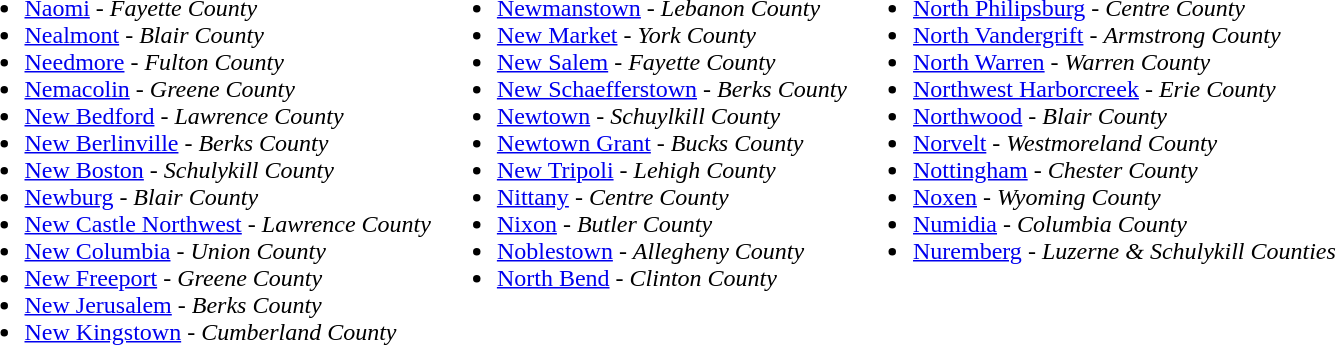<table>
<tr valign=top>
<td><br><ul><li><a href='#'>Naomi</a> - <em>Fayette County</em></li><li><a href='#'>Nealmont</a> - <em>Blair County</em></li><li><a href='#'>Needmore</a> - <em>Fulton County</em></li><li><a href='#'>Nemacolin</a> - <em>Greene County</em></li><li><a href='#'>New Bedford</a> - <em>Lawrence County</em></li><li><a href='#'>New Berlinville</a> - <em>Berks County</em></li><li><a href='#'>New Boston</a> - <em>Schulykill County</em></li><li><a href='#'>Newburg</a> - <em>Blair County</em></li><li><a href='#'>New Castle Northwest</a> - <em>Lawrence County</em></li><li><a href='#'>New Columbia</a> - <em>Union County</em></li><li><a href='#'>New Freeport</a> - <em>Greene County</em></li><li><a href='#'>New Jerusalem</a> - <em>Berks County</em></li><li><a href='#'>New Kingstown</a> - <em>Cumberland County</em></li></ul></td>
<td><br><ul><li><a href='#'>Newmanstown</a> - <em>Lebanon County</em></li><li><a href='#'>New Market</a> - <em>York County</em></li><li><a href='#'>New Salem</a> - <em>Fayette County</em></li><li><a href='#'>New Schaefferstown</a> - <em>Berks County</em></li><li><a href='#'>Newtown</a> - <em>Schuylkill County</em></li><li><a href='#'>Newtown Grant</a> - <em>Bucks County</em></li><li><a href='#'>New Tripoli</a> - <em>Lehigh County</em></li><li><a href='#'>Nittany</a> - <em>Centre County</em></li><li><a href='#'>Nixon</a> - <em>Butler County</em></li><li><a href='#'>Noblestown</a> - <em>Allegheny County</em></li><li><a href='#'>North Bend</a> - <em>Clinton County</em></li></ul></td>
<td><br><ul><li><a href='#'>North Philipsburg</a> - <em>Centre County</em></li><li><a href='#'>North Vandergrift</a> - <em>Armstrong County</em></li><li><a href='#'>North Warren</a> - <em>Warren County</em></li><li><a href='#'>Northwest Harborcreek</a> - <em>Erie County</em></li><li><a href='#'>Northwood</a> - <em>Blair County</em></li><li><a href='#'>Norvelt</a> - <em>Westmoreland County</em></li><li><a href='#'>Nottingham</a> - <em>Chester County</em></li><li><a href='#'>Noxen</a> - <em>Wyoming County</em></li><li><a href='#'>Numidia</a> - <em>Columbia County</em></li><li><a href='#'>Nuremberg</a> - <em>Luzerne & Schulykill Counties</em></li></ul></td>
</tr>
</table>
